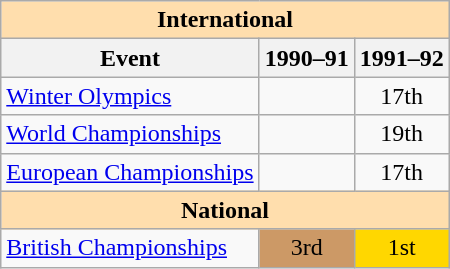<table class="wikitable" style="text-align:center">
<tr>
<th style="background-color: #ffdead; " colspan=3 align=center>International</th>
</tr>
<tr>
<th>Event</th>
<th>1990–91</th>
<th>1991–92</th>
</tr>
<tr>
<td align=left><a href='#'>Winter Olympics</a></td>
<td></td>
<td>17th</td>
</tr>
<tr>
<td align=left><a href='#'>World Championships</a></td>
<td></td>
<td>19th</td>
</tr>
<tr>
<td align=left><a href='#'>European Championships</a></td>
<td></td>
<td>17th</td>
</tr>
<tr>
<th style="background-color: #ffdead; " colspan=3 align=center>National</th>
</tr>
<tr>
<td align=left><a href='#'>British Championships</a></td>
<td bgcolor=cc9966>3rd</td>
<td bgcolor=gold>1st</td>
</tr>
</table>
